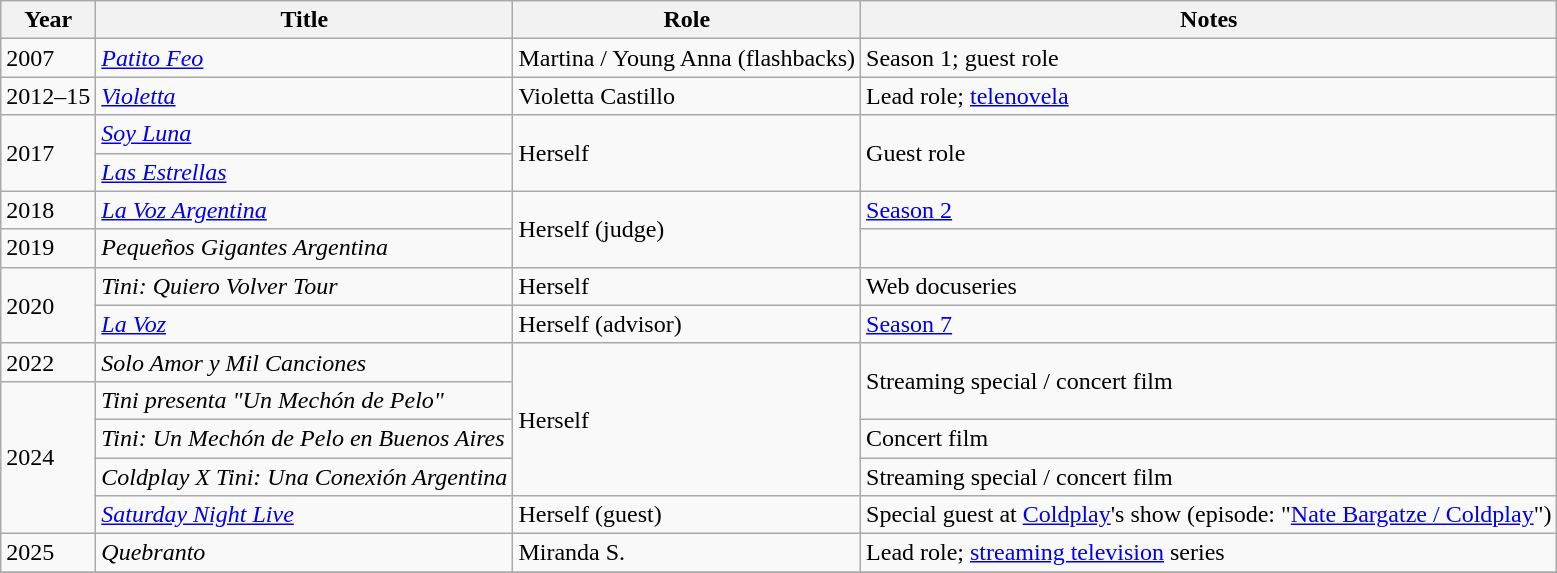<table class="wikitable">
<tr>
<th>Year</th>
<th>Title</th>
<th>Role</th>
<th>Notes</th>
</tr>
<tr>
<td>2007</td>
<td><em><a href='#'>Patito Feo</a></em></td>
<td>Martina / Young Anna (flashbacks)</td>
<td>Season 1; guest role</td>
</tr>
<tr>
<td>2012–15</td>
<td><em><a href='#'>Violetta</a></em></td>
<td>Violetta Castillo</td>
<td>Lead role; <a href='#'>telenovela</a></td>
</tr>
<tr>
<td rowspan="2">2017</td>
<td><em><a href='#'>Soy Luna</a></em></td>
<td rowspan="2">Herself</td>
<td rowspan="2">Guest role</td>
</tr>
<tr>
<td><em><a href='#'>Las Estrellas</a></em></td>
</tr>
<tr>
<td>2018</td>
<td><em><a href='#'>La Voz Argentina</a></em></td>
<td rowspan="2">Herself (judge)</td>
<td><a href='#'>Season 2</a></td>
</tr>
<tr>
<td>2019</td>
<td><em>Pequeños Gigantes Argentina</em></td>
<td></td>
</tr>
<tr>
<td rowspan="2">2020</td>
<td><em>Tini: Quiero Volver Tour</em></td>
<td>Herself</td>
<td>Web docuseries</td>
</tr>
<tr>
<td><em><a href='#'>La Voz</a></em></td>
<td>Herself (advisor)</td>
<td><a href='#'>Season 7</a></td>
</tr>
<tr>
<td>2022</td>
<td><em>Solo Amor y Mil Canciones</em></td>
<td rowspan="4">Herself</td>
<td rowspan="2">Streaming special / concert film</td>
</tr>
<tr>
<td rowspan="4">2024</td>
<td><em>Tini presenta "Un Mechón de Pelo"</em></td>
</tr>
<tr>
<td><em>Tini: Un Mechón de Pelo en Buenos Aires</em></td>
<td>Concert film</td>
</tr>
<tr>
<td><em>Coldplay X Tini: Una Conexión Argentina</em></td>
<td>Streaming special / concert film</td>
</tr>
<tr>
<td><em><a href='#'>Saturday Night Live</a></em></td>
<td>Herself (guest)</td>
<td>Special guest at <a href='#'>Coldplay</a>'s show (episode: "<a href='#'>Nate Bargatze / Coldplay</a>")</td>
</tr>
<tr>
<td>2025</td>
<td><em>Quebranto</em></td>
<td>Miranda S.</td>
<td>Lead role; <a href='#'>streaming television</a> series</td>
</tr>
<tr>
</tr>
</table>
